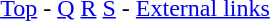<table id="toc" class="toc" summary="Contents" align="center">
<tr>
<th></th>
</tr>
<tr>
<td></td>
<td align="center"><br><a href='#'>Top</a> - <a href='#'>Q</a> <a href='#'>R</a> <a href='#'>S</a> - <a href='#'>External links</a> </td>
</tr>
</table>
